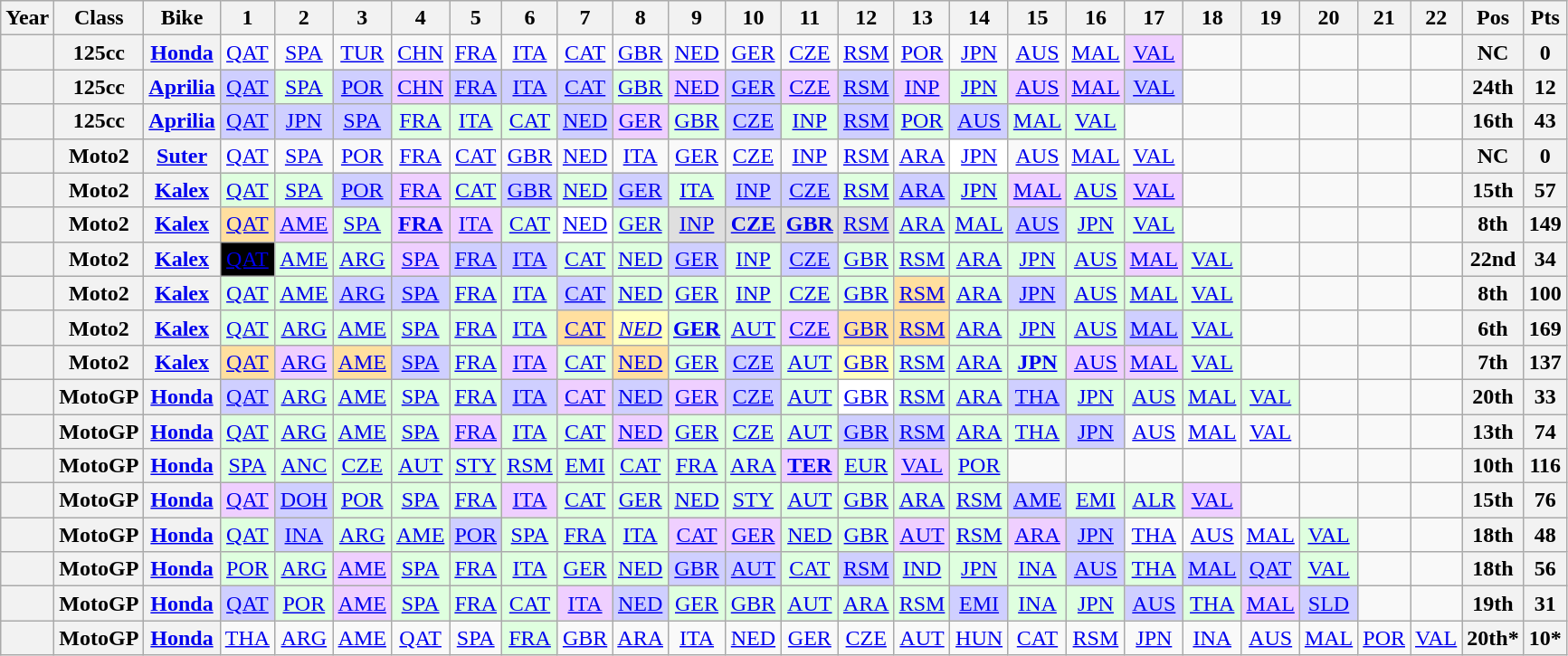<table class="wikitable" style="text-align:center;">
<tr>
<th>Year</th>
<th>Class</th>
<th>Bike</th>
<th>1</th>
<th>2</th>
<th>3</th>
<th>4</th>
<th>5</th>
<th>6</th>
<th>7</th>
<th>8</th>
<th>9</th>
<th>10</th>
<th>11</th>
<th>12</th>
<th>13</th>
<th>14</th>
<th>15</th>
<th>16</th>
<th>17</th>
<th>18</th>
<th>19</th>
<th>20</th>
<th>21</th>
<th>22</th>
<th>Pos</th>
<th>Pts</th>
</tr>
<tr>
<th></th>
<th>125cc</th>
<th><a href='#'>Honda</a></th>
<td><a href='#'>QAT</a></td>
<td><a href='#'>SPA</a></td>
<td><a href='#'>TUR</a></td>
<td><a href='#'>CHN</a></td>
<td><a href='#'>FRA</a></td>
<td><a href='#'>ITA</a></td>
<td><a href='#'>CAT</a></td>
<td><a href='#'>GBR</a></td>
<td><a href='#'>NED</a></td>
<td><a href='#'>GER</a></td>
<td><a href='#'>CZE</a></td>
<td><a href='#'>RSM</a></td>
<td><a href='#'>POR</a></td>
<td><a href='#'>JPN</a></td>
<td><a href='#'>AUS</a></td>
<td><a href='#'>MAL</a></td>
<td style="background:#EFCFFF;"><a href='#'>VAL</a><br></td>
<td></td>
<td></td>
<td></td>
<td></td>
<td></td>
<th>NC</th>
<th>0</th>
</tr>
<tr>
<th></th>
<th>125cc</th>
<th><a href='#'>Aprilia</a></th>
<td style="background:#CFCFFF;"><a href='#'>QAT</a><br></td>
<td style="background:#DFFFDF;"><a href='#'>SPA</a><br></td>
<td style="background:#CFCFFF;"><a href='#'>POR</a><br></td>
<td style="background:#EFCFFF;"><a href='#'>CHN</a><br></td>
<td style="background:#CFCFFF;"><a href='#'>FRA</a><br></td>
<td style="background:#CFCFFF;"><a href='#'>ITA</a><br></td>
<td style="background:#CFCFFF;"><a href='#'>CAT</a><br></td>
<td style="background:#DFFFDF;"><a href='#'>GBR</a><br></td>
<td style="background:#EFCFFF;"><a href='#'>NED</a><br></td>
<td style="background:#CFCFFF;"><a href='#'>GER</a><br></td>
<td style="background:#EFCFFF;"><a href='#'>CZE</a><br></td>
<td style="background:#CFCFFF;"><a href='#'>RSM</a><br></td>
<td style="background:#EFCFFF;"><a href='#'>INP</a><br></td>
<td style="background:#DFFFDF;"><a href='#'>JPN</a><br></td>
<td style="background:#EFCFFF;"><a href='#'>AUS</a><br></td>
<td style="background:#EFCFFF;"><a href='#'>MAL</a><br></td>
<td style="background:#CFCFFF;"><a href='#'>VAL</a><br></td>
<td></td>
<td></td>
<td></td>
<td></td>
<td></td>
<th>24th</th>
<th>12</th>
</tr>
<tr>
<th></th>
<th>125cc</th>
<th><a href='#'>Aprilia</a></th>
<td style="background:#CFCFFF;"><a href='#'>QAT</a><br></td>
<td style="background:#CFCFFF;"><a href='#'>JPN</a><br></td>
<td style="background:#CFCFFF;"><a href='#'>SPA</a><br></td>
<td style="background:#DFFFDF;"><a href='#'>FRA</a><br></td>
<td style="background:#DFFFDF;"><a href='#'>ITA</a><br></td>
<td style="background:#DFFFDF;"><a href='#'>CAT</a><br></td>
<td style="background:#CFCFFF;"><a href='#'>NED</a><br></td>
<td style="background:#EFCFFF;"><a href='#'>GER</a><br></td>
<td style="background:#DFFFDF;"><a href='#'>GBR</a><br></td>
<td style="background:#CFCFFF;"><a href='#'>CZE</a><br></td>
<td style="background:#DFFFDF;"><a href='#'>INP</a><br></td>
<td style="background:#CFCFFF;"><a href='#'>RSM</a><br></td>
<td style="background:#DFFFDF;"><a href='#'>POR</a><br></td>
<td style="background:#CFCFFF;"><a href='#'>AUS</a><br></td>
<td style="background:#DFFFDF;"><a href='#'>MAL</a><br></td>
<td style="background:#DFFFDF;"><a href='#'>VAL</a><br></td>
<td></td>
<td></td>
<td></td>
<td></td>
<td></td>
<td></td>
<th>16th</th>
<th>43</th>
</tr>
<tr>
<th></th>
<th>Moto2</th>
<th><a href='#'>Suter</a></th>
<td><a href='#'>QAT</a></td>
<td><a href='#'>SPA</a></td>
<td><a href='#'>POR</a></td>
<td><a href='#'>FRA</a></td>
<td><a href='#'>CAT</a></td>
<td><a href='#'>GBR</a></td>
<td><a href='#'>NED</a></td>
<td><a href='#'>ITA</a></td>
<td><a href='#'>GER</a></td>
<td><a href='#'>CZE</a></td>
<td><a href='#'>INP</a></td>
<td><a href='#'>RSM</a></td>
<td><a href='#'>ARA</a></td>
<td style="background:#FFFFFF;"><a href='#'>JPN</a><br></td>
<td><a href='#'>AUS</a></td>
<td><a href='#'>MAL</a></td>
<td><a href='#'>VAL</a></td>
<td></td>
<td></td>
<td></td>
<td></td>
<td></td>
<th>NC</th>
<th>0</th>
</tr>
<tr>
<th></th>
<th>Moto2</th>
<th><a href='#'>Kalex</a></th>
<td style="background:#DFFFDF;"><a href='#'>QAT</a><br></td>
<td style="background:#DFFFDF;"><a href='#'>SPA</a><br></td>
<td style="background:#CFCFFF;"><a href='#'>POR</a><br></td>
<td style="background:#EFCFFF;"><a href='#'>FRA</a><br></td>
<td style="background:#DFFFDF;"><a href='#'>CAT</a><br></td>
<td style="background:#CFCFFF;"><a href='#'>GBR</a><br></td>
<td style="background:#DFFFDF;"><a href='#'>NED</a><br></td>
<td style="background:#CFCFFF;"><a href='#'>GER</a><br></td>
<td style="background:#DFFFDF;"><a href='#'>ITA</a><br></td>
<td style="background:#CFCFFF;"><a href='#'>INP</a><br></td>
<td style="background:#CFCFFF;"><a href='#'>CZE</a><br></td>
<td style="background:#DFFFDF;"><a href='#'>RSM</a><br></td>
<td style="background:#CFCFFF;"><a href='#'>ARA</a><br></td>
<td style="background:#DFFFDF;"><a href='#'>JPN</a><br></td>
<td style="background:#EFCFFF;"><a href='#'>MAL</a><br></td>
<td style="background:#DFFFDF;"><a href='#'>AUS</a><br></td>
<td style="background:#EFCFFF;"><a href='#'>VAL</a><br></td>
<td></td>
<td></td>
<td></td>
<td></td>
<td></td>
<th>15th</th>
<th>57</th>
</tr>
<tr>
<th></th>
<th>Moto2</th>
<th><a href='#'>Kalex</a></th>
<td style="background:#FFDF9F;"><a href='#'>QAT</a><br></td>
<td style="background:#EFCFFF;"><a href='#'>AME</a><br></td>
<td style="background:#DFFFDF;"><a href='#'>SPA</a><br></td>
<td style="background:#EFCFFF;"><strong><a href='#'>FRA</a></strong><br></td>
<td style="background:#EFCFFF;"><a href='#'>ITA</a><br></td>
<td style="background:#DFFFDF;"><a href='#'>CAT</a><br></td>
<td style="background:#FFFFFF;"><a href='#'>NED</a><br></td>
<td style="background:#DFFFDF;"><a href='#'>GER</a><br></td>
<td style="background:#DFDFDF;"><a href='#'>INP</a><br></td>
<td style="background:#DFDFDF;"><strong><a href='#'>CZE</a></strong><br></td>
<td style="background:#DFDFDF;"><strong><a href='#'>GBR</a></strong><br></td>
<td style="background:#DFDFDF;"><a href='#'>RSM</a><br></td>
<td style="background:#DFFFDF;"><a href='#'>ARA</a><br></td>
<td style="background:#DFFFDF;"><a href='#'>MAL</a><br></td>
<td style="background:#CFCFFF;"><a href='#'>AUS</a><br></td>
<td style="background:#DFFFDF;"><a href='#'>JPN</a><br></td>
<td style="background:#DFFFDF;"><a href='#'>VAL</a><br></td>
<td></td>
<td></td>
<td></td>
<td></td>
<td></td>
<th>8th</th>
<th>149</th>
</tr>
<tr>
<th></th>
<th>Moto2</th>
<th><a href='#'>Kalex</a></th>
<td style="background:#000000; color:#ffffff"><a href='#'><span>QAT</span></a><br></td>
<td style="background:#dfffdf;"><a href='#'>AME</a><br></td>
<td style="background:#dfffdf;"><a href='#'>ARG</a><br></td>
<td style="background:#EFCFFF;"><a href='#'>SPA</a><br></td>
<td style="background:#CFCFFF;"><a href='#'>FRA</a><br></td>
<td style="background:#CFCFFF;"><a href='#'>ITA</a><br></td>
<td style="background:#DFFFDF;"><a href='#'>CAT</a><br></td>
<td style="background:#DFFFDF;"><a href='#'>NED</a><br></td>
<td style="background:#CFCFFF;"><a href='#'>GER</a><br></td>
<td style="background:#DFFFDF;"><a href='#'>INP</a><br></td>
<td style="background:#CFCFFF;"><a href='#'>CZE</a><br></td>
<td style="background:#DFFFDF;"><a href='#'>GBR</a><br></td>
<td style="background:#DFFFDF;"><a href='#'>RSM</a><br></td>
<td style="background:#DFFFDF;"><a href='#'>ARA</a><br></td>
<td style="background:#dfffdf;"><a href='#'>JPN</a><br></td>
<td style="background:#dfffdf;"><a href='#'>AUS</a><br></td>
<td style="background:#efcfff;"><a href='#'>MAL</a><br></td>
<td style="background:#dfffdf;"><a href='#'>VAL</a><br></td>
<td></td>
<td></td>
<td></td>
<td></td>
<th>22nd</th>
<th>34</th>
</tr>
<tr>
<th></th>
<th>Moto2</th>
<th><a href='#'>Kalex</a></th>
<td style="background:#dfffdf;"><a href='#'>QAT</a><br></td>
<td style="background:#dfffdf;"><a href='#'>AME</a><br></td>
<td style="background:#CFCFFF;"><a href='#'>ARG</a><br></td>
<td style="background:#CFCFFF;"><a href='#'>SPA</a><br></td>
<td style="background:#dfffdf;"><a href='#'>FRA</a><br></td>
<td style="background:#dfffdf;"><a href='#'>ITA</a><br></td>
<td style="background:#CFCFFF;"><a href='#'>CAT</a><br></td>
<td style="background:#dfffdf;"><a href='#'>NED</a><br></td>
<td style="background:#dfffdf;"><a href='#'>GER</a><br></td>
<td style="background:#dfffdf;"><a href='#'>INP</a><br></td>
<td style="background:#dfffdf;"><a href='#'>CZE</a><br></td>
<td style="background:#dfffdf;"><a href='#'>GBR</a><br></td>
<td style="background:#FFDF9F;"><a href='#'>RSM</a><br></td>
<td style="background:#dfffdf;"><a href='#'>ARA</a><br></td>
<td style="background:#CFCFFF;"><a href='#'>JPN</a><br></td>
<td style="background:#dfffdf;"><a href='#'>AUS</a><br></td>
<td style="background:#dfffdf;"><a href='#'>MAL</a><br></td>
<td style="background:#dfffdf;"><a href='#'>VAL</a><br></td>
<td></td>
<td></td>
<td></td>
<td></td>
<th>8th</th>
<th>100</th>
</tr>
<tr>
<th></th>
<th>Moto2</th>
<th><a href='#'>Kalex</a></th>
<td style="background:#dfffdf;"><a href='#'>QAT</a><br></td>
<td style="background:#dfffdf;"><a href='#'>ARG</a><br></td>
<td style="background:#dfffdf;"><a href='#'>AME</a><br></td>
<td style="background:#dfffdf;"><a href='#'>SPA</a><br></td>
<td style="background:#dfffdf;"><a href='#'>FRA</a><br></td>
<td style="background:#dfffdf;"><a href='#'>ITA</a><br></td>
<td style="background:#FFDF9F;"><a href='#'>CAT</a><br></td>
<td style="background:#ffffbf;"><em><a href='#'>NED</a></em><br></td>
<td style="background:#dfffdf;"><strong><a href='#'>GER</a></strong><br></td>
<td style="background:#dfffdf;"><a href='#'>AUT</a><br></td>
<td style="background:#efcfff;"><a href='#'>CZE</a><br></td>
<td style="background:#FFDF9F;"><a href='#'>GBR</a><br></td>
<td style="background:#FFDF9F;"><a href='#'>RSM</a><br></td>
<td style="background:#dfffdf;"><a href='#'>ARA</a><br></td>
<td style="background:#dfffdf;"><a href='#'>JPN</a><br></td>
<td style="background:#dfffdf;"><a href='#'>AUS</a><br></td>
<td style="background:#CFCFFF;"><a href='#'>MAL</a><br></td>
<td style="background:#dfffdf;"><a href='#'>VAL</a><br></td>
<td></td>
<td></td>
<td></td>
<td></td>
<th>6th</th>
<th>169</th>
</tr>
<tr>
<th></th>
<th>Moto2</th>
<th><a href='#'>Kalex</a></th>
<td style="background:#ffdf9f;"><a href='#'>QAT</a><br></td>
<td style="background:#efcfff;"><a href='#'>ARG</a><br></td>
<td style="background:#ffdf9f;"><a href='#'>AME</a><br></td>
<td style="background:#CFCFFF;"><a href='#'>SPA</a><br></td>
<td style="background:#dfffdf;"><a href='#'>FRA</a><br></td>
<td style="background:#efcfff;"><a href='#'>ITA</a><br></td>
<td style="background:#dfffdf;"><a href='#'>CAT</a><br></td>
<td style="background:#ffdf9f;"><a href='#'>NED</a><br></td>
<td style="background:#dfffdf;"><a href='#'>GER</a><br></td>
<td style="background:#CFCFFF;"><a href='#'>CZE</a><br></td>
<td style="background:#dfffdf;"><a href='#'>AUT</a><br></td>
<td style="background:#ffffbf;"><a href='#'>GBR</a><br></td>
<td style="background:#dfffdf;"><a href='#'>RSM</a><br></td>
<td style="background:#dfffdf;"><a href='#'>ARA</a><br></td>
<td style="background:#dfffdf;"><strong><a href='#'>JPN</a></strong><br></td>
<td style="background:#efcfff;"><a href='#'>AUS</a><br></td>
<td style="background:#efcfff;"><a href='#'>MAL</a><br></td>
<td style="background:#dfffdf;"><a href='#'>VAL</a><br></td>
<td></td>
<td></td>
<td></td>
<td></td>
<th>7th</th>
<th>137</th>
</tr>
<tr>
<th></th>
<th>MotoGP</th>
<th><a href='#'>Honda</a></th>
<td style="background:#cfcfff;"><a href='#'>QAT</a><br></td>
<td style="background:#dfffdf;"><a href='#'>ARG</a><br></td>
<td style="background:#dfffdf;"><a href='#'>AME</a><br></td>
<td style="background:#dfffdf;"><a href='#'>SPA</a><br></td>
<td style="background:#dfffdf;"><a href='#'>FRA</a><br></td>
<td style="background:#cfcfff;"><a href='#'>ITA</a><br></td>
<td style="background:#efcfff;"><a href='#'>CAT</a><br></td>
<td style="background:#cfcfff;"><a href='#'>NED</a><br></td>
<td style="background:#efcfff;"><a href='#'>GER</a><br></td>
<td style="background:#cfcfff;"><a href='#'>CZE</a><br></td>
<td style="background:#dfffdf;"><a href='#'>AUT</a><br></td>
<td style="background:#ffffff;"><a href='#'>GBR</a><br></td>
<td style="background:#dfffdf;"><a href='#'>RSM</a><br></td>
<td style="background:#dfffdf;"><a href='#'>ARA</a><br></td>
<td style="background:#cfcfff;"><a href='#'>THA</a><br></td>
<td style="background:#dfffdf;"><a href='#'>JPN</a><br></td>
<td style="background:#dfffdf;"><a href='#'>AUS</a><br></td>
<td style="background:#dfffdf;"><a href='#'>MAL</a><br></td>
<td style="background:#dfffdf;"><a href='#'>VAL</a><br></td>
<td></td>
<td></td>
<td></td>
<th>20th</th>
<th>33</th>
</tr>
<tr>
<th></th>
<th>MotoGP</th>
<th><a href='#'>Honda</a></th>
<td style="background:#dfffdf;"><a href='#'>QAT</a><br></td>
<td style="background:#dfffdf;"><a href='#'>ARG</a><br></td>
<td style="background:#dfffdf;"><a href='#'>AME</a><br></td>
<td style="background:#dfffdf;"><a href='#'>SPA</a><br></td>
<td style="background:#efcfff;"><a href='#'>FRA</a><br></td>
<td style="background:#dfffdf;"><a href='#'>ITA</a><br></td>
<td style="background:#dfffdf;"><a href='#'>CAT</a><br></td>
<td style="background:#efcfff;"><a href='#'>NED</a><br></td>
<td style="background:#dfffdf;"><a href='#'>GER</a><br></td>
<td style="background:#dfffdf;"><a href='#'>CZE</a><br></td>
<td style="background:#dfffdf;"><a href='#'>AUT</a><br></td>
<td style="background:#cfcfff;"><a href='#'>GBR</a><br></td>
<td style="background:#cfcfff;"><a href='#'>RSM</a><br></td>
<td style="background:#dfffdf;"><a href='#'>ARA</a><br></td>
<td style="background:#dfffdf;"><a href='#'>THA</a><br></td>
<td style="background:#cfcfff;"><a href='#'>JPN</a><br></td>
<td><a href='#'>AUS</a></td>
<td><a href='#'>MAL</a></td>
<td><a href='#'>VAL</a></td>
<td></td>
<td></td>
<td></td>
<th>13th</th>
<th>74</th>
</tr>
<tr>
<th></th>
<th>MotoGP</th>
<th><a href='#'>Honda</a></th>
<td style="background:#dfffdf;"><a href='#'>SPA</a><br></td>
<td style="background:#dfffdf;"><a href='#'>ANC</a><br></td>
<td style="background:#dfffdf;"><a href='#'>CZE</a><br></td>
<td style="background:#dfffdf;"><a href='#'>AUT</a><br></td>
<td style="background:#dfffdf;"><a href='#'>STY</a><br></td>
<td style="background:#dfffdf;"><a href='#'>RSM</a><br></td>
<td style="background:#dfffdf;"><a href='#'>EMI</a><br></td>
<td style="background:#dfffdf;"><a href='#'>CAT</a><br></td>
<td style="background:#dfffdf;"><a href='#'>FRA</a><br></td>
<td style="background:#dfffdf;"><a href='#'>ARA</a><br></td>
<td style="background:#efcfff;"><strong><a href='#'>TER</a></strong><br></td>
<td style="background:#dfffdf;"><a href='#'>EUR</a><br></td>
<td style="background:#efcfff;"><a href='#'>VAL</a><br></td>
<td style="background:#dfffdf;"><a href='#'>POR</a><br></td>
<td></td>
<td></td>
<td></td>
<td></td>
<td></td>
<td></td>
<td></td>
<td></td>
<th>10th</th>
<th>116</th>
</tr>
<tr>
<th></th>
<th>MotoGP</th>
<th><a href='#'>Honda</a></th>
<td style="background:#efcfff;"><a href='#'>QAT</a><br></td>
<td style="background:#cfcfff;"><a href='#'>DOH</a><br></td>
<td style="background:#dfffdf;"><a href='#'>POR</a><br></td>
<td style="background:#dfffdf;"><a href='#'>SPA</a><br></td>
<td style="background:#dfffdf;"><a href='#'>FRA</a><br></td>
<td style="background:#efcfff;"><a href='#'>ITA</a><br></td>
<td style="background:#dfffdf;"><a href='#'>CAT</a><br></td>
<td style="background:#dfffdf;"><a href='#'>GER</a><br></td>
<td style="background:#dfffdf;"><a href='#'>NED</a><br></td>
<td style="background:#dfffdf;"><a href='#'>STY</a><br></td>
<td style="background:#dfffdf;"><a href='#'>AUT</a><br></td>
<td style="background:#dfffdf;"><a href='#'>GBR</a><br></td>
<td style="background:#dfffdf;"><a href='#'>ARA</a><br></td>
<td style="background:#dfffdf;"><a href='#'>RSM</a><br></td>
<td style="background:#cfcfff;"><a href='#'>AME</a><br></td>
<td style="background:#dfffdf;"><a href='#'>EMI</a><br></td>
<td style="background:#dfffdf;"><a href='#'>ALR</a><br></td>
<td style="background:#efcfff;"><a href='#'>VAL</a><br></td>
<td></td>
<td></td>
<td></td>
<td></td>
<th>15th</th>
<th>76</th>
</tr>
<tr>
<th></th>
<th>MotoGP</th>
<th><a href='#'>Honda</a></th>
<td style="background:#dfffdf;"><a href='#'>QAT</a><br></td>
<td style="background:#cfcfff;"><a href='#'>INA</a><br></td>
<td style="background:#dfffdf;"><a href='#'>ARG</a><br></td>
<td style="background:#dfffdf;"><a href='#'>AME</a><br></td>
<td style="background:#cfcfff;"><a href='#'>POR</a><br></td>
<td style="background:#dfffdf;"><a href='#'>SPA</a><br></td>
<td style="background:#dfffdf;"><a href='#'>FRA</a><br></td>
<td style="background:#dfffdf;"><a href='#'>ITA</a><br></td>
<td style="background:#efcfff;"><a href='#'>CAT</a><br></td>
<td style="background:#efcfff;"><a href='#'>GER</a><br></td>
<td style="background:#dfffdf;"><a href='#'>NED</a><br></td>
<td style="background:#dfffdf;"><a href='#'>GBR</a><br></td>
<td style="background:#efcfff;"><a href='#'>AUT</a><br></td>
<td style="background:#dfffdf;"><a href='#'>RSM</a><br></td>
<td style="background:#efcfff;"><a href='#'>ARA</a><br></td>
<td style="background:#cfcfff;"><a href='#'>JPN</a><br></td>
<td><a href='#'>THA</a></td>
<td><a href='#'>AUS</a></td>
<td><a href='#'>MAL</a></td>
<td style="background:#dfffdf;"><a href='#'>VAL</a><br></td>
<td></td>
<td></td>
<th>18th</th>
<th>48</th>
</tr>
<tr>
<th></th>
<th>MotoGP</th>
<th><a href='#'>Honda</a></th>
<td style="background:#dfffdf;"><a href='#'>POR</a><br></td>
<td style="background:#dfffdf;"><a href='#'>ARG</a><br></td>
<td style="background:#efcfff;"><a href='#'>AME</a><br></td>
<td style="background:#dfffdf;"><a href='#'>SPA</a><br></td>
<td style="background:#dfffdf;"><a href='#'>FRA</a><br></td>
<td style="background:#dfffdf;"><a href='#'>ITA</a><br></td>
<td style="background:#dfffdf;"><a href='#'>GER</a><br></td>
<td style="background:#dfffdf;"><a href='#'>NED</a><br></td>
<td style="background:#cfcfff;"><a href='#'>GBR</a><br></td>
<td style="background:#cfcfff;"><a href='#'>AUT</a><br></td>
<td style="background:#dfffdf;"><a href='#'>CAT</a><br></td>
<td style="background:#cfcfff;"><a href='#'>RSM</a><br></td>
<td style="background:#dfffdf;"><a href='#'>IND</a><br></td>
<td style="background:#dfffdf;"><a href='#'>JPN</a><br></td>
<td style="background:#dfffdf;"><a href='#'>INA</a><br></td>
<td style="background:#cfcfff;"><a href='#'>AUS</a><br></td>
<td style="background:#dfffdf;"><a href='#'>THA</a><br></td>
<td style="background:#cfcfff;"><a href='#'>MAL</a><br></td>
<td style="background:#cfcfff;"><a href='#'>QAT</a><br></td>
<td style="background:#dfffdf;"><a href='#'>VAL</a><br></td>
<td></td>
<td></td>
<th>18th</th>
<th>56</th>
</tr>
<tr>
<th></th>
<th>MotoGP</th>
<th><a href='#'>Honda</a></th>
<td style="background:#cfcfff;"><a href='#'>QAT</a><br></td>
<td style="background:#dfffdf;"><a href='#'>POR</a><br></td>
<td style="background:#efcfff;"><a href='#'>AME</a><br></td>
<td style="background:#dfffdf;"><a href='#'>SPA</a><br></td>
<td style="background:#dfffdf;"><a href='#'>FRA</a><br></td>
<td style="background:#dfffdf;"><a href='#'>CAT</a><br></td>
<td style="background:#efcfff;"><a href='#'>ITA</a><br></td>
<td style="background:#cfcfff;"><a href='#'>NED</a><br></td>
<td style="background:#dfffdf;"><a href='#'>GER</a><br></td>
<td style="background:#dfffdf;"><a href='#'>GBR</a><br></td>
<td style="background:#dfffdf;"><a href='#'>AUT</a><br></td>
<td style="background:#dfffdf;"><a href='#'>ARA</a><br></td>
<td style="background:#dfffdf;"><a href='#'>RSM</a><br></td>
<td style="background:#cfcfff;"><a href='#'>EMI</a><br></td>
<td style="background:#dfffdf;"><a href='#'>INA</a><br></td>
<td style="background:#dfffdf;"><a href='#'>JPN</a><br></td>
<td style="background:#cfcfff;"><a href='#'>AUS</a><br></td>
<td style="background:#dfffdf;"><a href='#'>THA</a><br></td>
<td style="background:#efcfff;"><a href='#'>MAL</a><br></td>
<td style="background:#cfcfff;"><a href='#'>SLD</a><br></td>
<td></td>
<td></td>
<th>19th</th>
<th>31</th>
</tr>
<tr>
<th></th>
<th>MotoGP</th>
<th><a href='#'>Honda</a></th>
<td><a href='#'>THA</a></td>
<td><a href='#'>ARG</a></td>
<td><a href='#'>AME</a></td>
<td><a href='#'>QAT</a></td>
<td><a href='#'>SPA</a></td>
<td style="background:#dfffdf;"><a href='#'>FRA</a><br></td>
<td><a href='#'>GBR</a></td>
<td><a href='#'>ARA</a></td>
<td><a href='#'>ITA</a></td>
<td><a href='#'>NED</a></td>
<td><a href='#'>GER</a></td>
<td><a href='#'>CZE</a></td>
<td><a href='#'>AUT</a></td>
<td><a href='#'>HUN</a></td>
<td><a href='#'>CAT</a></td>
<td><a href='#'>RSM</a></td>
<td><a href='#'>JPN</a></td>
<td><a href='#'>INA</a></td>
<td><a href='#'>AUS</a></td>
<td><a href='#'>MAL</a></td>
<td><a href='#'>POR</a></td>
<td><a href='#'>VAL</a></td>
<th>20th*</th>
<th>10*</th>
</tr>
</table>
